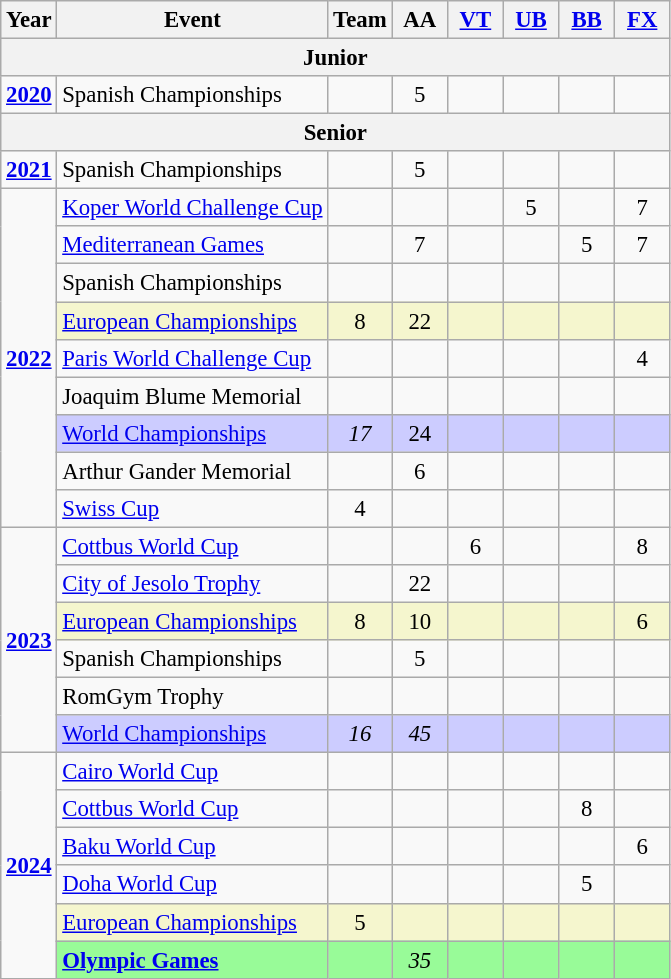<table class="wikitable" style="text-align:center; font-size:95%;">
<tr>
<th align=center>Year</th>
<th align=center>Event</th>
<th style="width:30px;">Team</th>
<th style="width:30px;">AA</th>
<th style="width:30px;"><a href='#'>VT</a></th>
<th style="width:30px;"><a href='#'>UB</a></th>
<th style="width:30px;"><a href='#'>BB</a></th>
<th style="width:30px;"><a href='#'>FX</a></th>
</tr>
<tr>
<th colspan="8"><strong>Junior</strong></th>
</tr>
<tr>
<td rowspan="1"><strong><a href='#'>2020</a></strong></td>
<td align=left>Spanish Championships</td>
<td></td>
<td>5</td>
<td></td>
<td></td>
<td></td>
<td></td>
</tr>
<tr>
<th colspan="8"><strong>Senior</strong></th>
</tr>
<tr>
<td rowspan="1"><strong><a href='#'>2021</a></strong></td>
<td align=left>Spanish Championships</td>
<td></td>
<td>5</td>
<td></td>
<td></td>
<td></td>
<td></td>
</tr>
<tr>
<td rowspan="9"><strong><a href='#'>2022</a></strong></td>
<td align=left><a href='#'>Koper World Challenge Cup</a></td>
<td></td>
<td></td>
<td></td>
<td>5</td>
<td></td>
<td>7</td>
</tr>
<tr>
<td align=left><a href='#'>Mediterranean Games</a></td>
<td></td>
<td>7</td>
<td></td>
<td></td>
<td>5</td>
<td>7</td>
</tr>
<tr>
<td align=left>Spanish Championships</td>
<td></td>
<td></td>
<td></td>
<td></td>
<td></td>
<td></td>
</tr>
<tr bgcolor=#F5F6CE>
<td align=left><a href='#'>European Championships</a></td>
<td>8</td>
<td>22</td>
<td></td>
<td></td>
<td></td>
<td></td>
</tr>
<tr>
<td align=left><a href='#'>Paris World Challenge Cup</a></td>
<td></td>
<td></td>
<td></td>
<td></td>
<td></td>
<td>4</td>
</tr>
<tr>
<td align=left>Joaquim Blume Memorial</td>
<td></td>
<td></td>
<td></td>
<td></td>
<td></td>
<td></td>
</tr>
<tr bgcolor=#CCCCFF>
<td align=left><a href='#'>World Championships</a></td>
<td><em>17</em></td>
<td>24</td>
<td></td>
<td></td>
<td></td>
<td></td>
</tr>
<tr>
<td align=left>Arthur Gander Memorial</td>
<td></td>
<td>6</td>
<td></td>
<td></td>
<td></td>
<td></td>
</tr>
<tr>
<td align=left><a href='#'>Swiss Cup</a></td>
<td>4</td>
<td></td>
<td></td>
<td></td>
<td></td>
<td></td>
</tr>
<tr>
<td rowspan="6"><strong><a href='#'>2023</a></strong></td>
<td align=left><a href='#'>Cottbus World Cup</a></td>
<td></td>
<td></td>
<td>6</td>
<td></td>
<td></td>
<td>8</td>
</tr>
<tr>
<td align=left><a href='#'>City of Jesolo Trophy</a></td>
<td></td>
<td>22</td>
<td></td>
<td></td>
<td></td>
<td></td>
</tr>
<tr bgcolor=#F5F6CE>
<td align=left><a href='#'>European Championships</a></td>
<td>8</td>
<td>10</td>
<td></td>
<td></td>
<td></td>
<td>6</td>
</tr>
<tr>
<td align=left>Spanish Championships</td>
<td></td>
<td>5</td>
<td></td>
<td></td>
<td></td>
<td></td>
</tr>
<tr>
<td align=left>RomGym Trophy</td>
<td></td>
<td></td>
<td></td>
<td></td>
<td></td>
<td></td>
</tr>
<tr bgcolor=#CCCCFF>
<td align=left><a href='#'>World Championships</a></td>
<td><em>16</em></td>
<td><em>45</em></td>
<td></td>
<td></td>
<td></td>
<td></td>
</tr>
<tr>
<td rowspan="6"><strong><a href='#'>2024</a></strong></td>
<td align=left><a href='#'>Cairo World Cup</a></td>
<td></td>
<td></td>
<td></td>
<td></td>
<td></td>
<td></td>
</tr>
<tr>
<td align=left><a href='#'>Cottbus World Cup</a></td>
<td></td>
<td></td>
<td></td>
<td></td>
<td>8</td>
<td></td>
</tr>
<tr>
<td align=left><a href='#'>Baku World Cup</a></td>
<td></td>
<td></td>
<td></td>
<td></td>
<td></td>
<td>6</td>
</tr>
<tr>
<td align=left><a href='#'>Doha World Cup</a></td>
<td></td>
<td></td>
<td></td>
<td></td>
<td>5</td>
<td></td>
</tr>
<tr bgcolor=#F5F6CE>
<td align=left><a href='#'>European Championships</a></td>
<td>5</td>
<td></td>
<td></td>
<td></td>
<td></td>
<td></td>
</tr>
<tr bgcolor=98FB98>
<td align=left><strong><a href='#'>Olympic Games</a></strong></td>
<td></td>
<td><em>35</em></td>
<td></td>
<td></td>
<td></td>
<td></td>
</tr>
</table>
